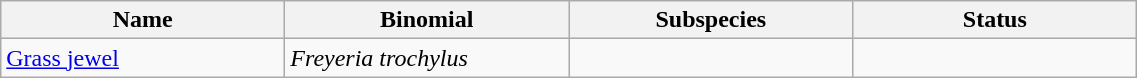<table width=60% class="wikitable">
<tr>
<th width=20%>Name</th>
<th width=20%>Binomial</th>
<th width=20%>Subspecies</th>
<th width=20%>Status</th>
</tr>
<tr>
<td><a href='#'>Grass jewel</a><br>
</td>
<td><em>Freyeria trochylus</em></td>
<td></td>
<td></td>
</tr>
</table>
